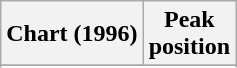<table class="wikitable sortable">
<tr>
<th align="left">Chart (1996)</th>
<th align="center">Peak<br>position</th>
</tr>
<tr>
</tr>
<tr>
</tr>
</table>
